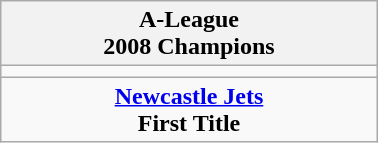<table class="wikitable" style="text-align: center; margin: 0 auto; width: 20%">
<tr>
<th>A-League<br>2008 Champions</th>
</tr>
<tr>
<td></td>
</tr>
<tr>
<td><strong><a href='#'>Newcastle Jets</a></strong><br><strong>First Title</strong></td>
</tr>
</table>
